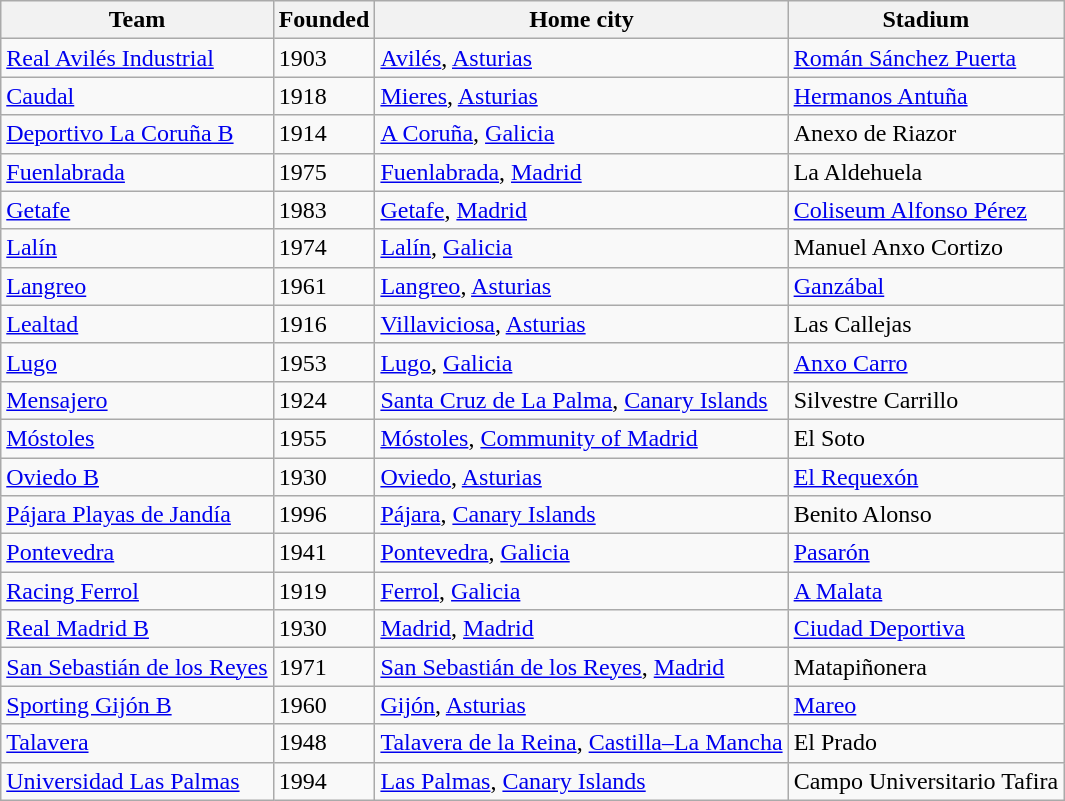<table class="wikitable sortable">
<tr>
<th>Team</th>
<th>Founded</th>
<th>Home city</th>
<th>Stadium</th>
</tr>
<tr>
<td><a href='#'>Real Avilés Industrial</a></td>
<td>1903</td>
<td><a href='#'>Avilés</a>, <a href='#'>Asturias</a></td>
<td><a href='#'>Román Sánchez Puerta</a></td>
</tr>
<tr>
<td><a href='#'>Caudal</a></td>
<td>1918</td>
<td><a href='#'>Mieres</a>, <a href='#'>Asturias</a></td>
<td><a href='#'>Hermanos Antuña</a></td>
</tr>
<tr>
<td><a href='#'>Deportivo La Coruña B</a></td>
<td>1914</td>
<td><a href='#'>A Coruña</a>, <a href='#'>Galicia</a></td>
<td>Anexo de Riazor</td>
</tr>
<tr>
<td><a href='#'>Fuenlabrada</a></td>
<td>1975</td>
<td><a href='#'>Fuenlabrada</a>, <a href='#'>Madrid</a></td>
<td>La Aldehuela</td>
</tr>
<tr>
<td><a href='#'>Getafe</a></td>
<td>1983</td>
<td><a href='#'>Getafe</a>, <a href='#'>Madrid</a></td>
<td><a href='#'>Coliseum Alfonso Pérez</a></td>
</tr>
<tr>
<td><a href='#'>Lalín</a></td>
<td>1974</td>
<td><a href='#'>Lalín</a>, <a href='#'>Galicia</a></td>
<td>Manuel Anxo Cortizo</td>
</tr>
<tr>
<td><a href='#'>Langreo</a></td>
<td>1961</td>
<td><a href='#'>Langreo</a>, <a href='#'>Asturias</a></td>
<td><a href='#'>Ganzábal</a></td>
</tr>
<tr>
<td><a href='#'>Lealtad</a></td>
<td>1916</td>
<td><a href='#'>Villaviciosa</a>, <a href='#'>Asturias</a></td>
<td>Las Callejas</td>
</tr>
<tr>
<td><a href='#'>Lugo</a></td>
<td>1953</td>
<td><a href='#'>Lugo</a>, <a href='#'>Galicia</a></td>
<td><a href='#'>Anxo Carro</a></td>
</tr>
<tr>
<td><a href='#'>Mensajero</a></td>
<td>1924</td>
<td><a href='#'>Santa Cruz de La Palma</a>, <a href='#'>Canary Islands</a></td>
<td>Silvestre Carrillo</td>
</tr>
<tr>
<td><a href='#'>Móstoles</a></td>
<td>1955</td>
<td><a href='#'>Móstoles</a>, <a href='#'>Community of Madrid</a></td>
<td>El Soto</td>
</tr>
<tr>
<td><a href='#'>Oviedo B</a></td>
<td>1930</td>
<td><a href='#'>Oviedo</a>, <a href='#'>Asturias</a></td>
<td><a href='#'>El Requexón</a></td>
</tr>
<tr>
<td><a href='#'>Pájara Playas de Jandía</a></td>
<td>1996</td>
<td><a href='#'>Pájara</a>, <a href='#'>Canary Islands</a></td>
<td>Benito Alonso</td>
</tr>
<tr>
<td><a href='#'>Pontevedra</a></td>
<td>1941</td>
<td><a href='#'>Pontevedra</a>, <a href='#'>Galicia</a></td>
<td><a href='#'>Pasarón</a></td>
</tr>
<tr>
<td><a href='#'>Racing Ferrol</a></td>
<td>1919</td>
<td><a href='#'>Ferrol</a>, <a href='#'>Galicia</a></td>
<td><a href='#'>A Malata</a></td>
</tr>
<tr>
<td><a href='#'>Real Madrid B</a></td>
<td>1930</td>
<td><a href='#'>Madrid</a>, <a href='#'>Madrid</a></td>
<td><a href='#'>Ciudad Deportiva</a></td>
</tr>
<tr>
<td><a href='#'>San Sebastián de los Reyes</a></td>
<td>1971</td>
<td><a href='#'>San Sebastián de los Reyes</a>, <a href='#'>Madrid</a></td>
<td>Matapiñonera</td>
</tr>
<tr>
<td><a href='#'>Sporting Gijón B</a></td>
<td>1960</td>
<td><a href='#'>Gijón</a>, <a href='#'>Asturias</a></td>
<td><a href='#'>Mareo</a></td>
</tr>
<tr>
<td><a href='#'>Talavera</a></td>
<td>1948</td>
<td><a href='#'>Talavera de la Reina</a>, <a href='#'>Castilla–La Mancha</a></td>
<td>El Prado</td>
</tr>
<tr>
<td><a href='#'>Universidad Las Palmas</a></td>
<td>1994</td>
<td><a href='#'>Las Palmas</a>, <a href='#'>Canary Islands</a></td>
<td>Campo Universitario Tafira</td>
</tr>
</table>
